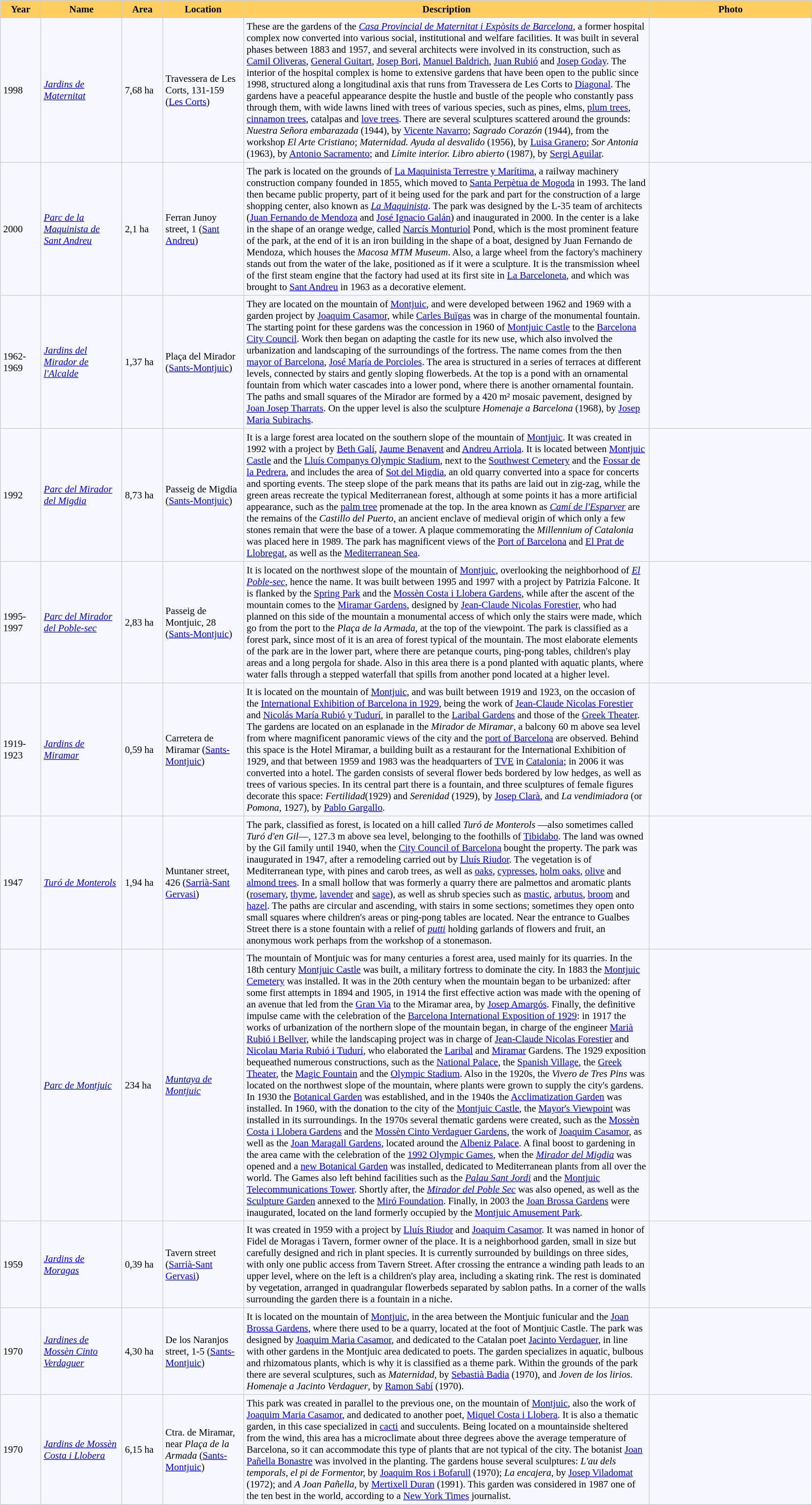<table bgcolor="#f7f8ff" cellpadding="4" cellspacing="0" border="1" style="font-size: 95%; border: #cccccc solid 1px; border-collapse: collapse;">
<tr>
<th width="5%" style="background:#ffce5d;">Year</th>
<th width="10%" style="background:#ffce5d;">Name</th>
<th width="5%" style="background:#ffce5d;">Area</th>
<th width="10%" style="background:#ffce5d;">Location</th>
<th width="50%" style="background:#ffce5d;">Description</th>
<th width="20%" style="background:#ffce5d;">Photo</th>
</tr>
<tr ---->
</tr>
<tr>
<td>1998</td>
<td><em><a href='#'>Jardins de Maternitat</a></em></td>
<td>7,68 ha</td>
<td>Travessera de Les Corts, 131-159 (<a href='#'>Les Corts</a>)</td>
<td>These are the gardens of the <em><a href='#'>Casa Provincial de Maternitat i Expòsits de Barcelona</a></em>, a former hospital complex now converted into various social, institutional and welfare facilities. It was built in several phases between 1883 and 1957, and several architects were involved in its construction, such as <a href='#'>Camil Oliveras</a>, <a href='#'>General Guitart</a>, <a href='#'>Josep Bori</a>, <a href='#'>Manuel Baldrich</a>, <a href='#'>Juan Rubió</a> and <a href='#'>Josep Goday</a>. The interior of the hospital complex is home to extensive gardens that have been open to the public since 1998, structured along a longitudinal axis that runs from Travessera de Les Corts to <a href='#'>Diagonal</a>. The gardens have a peaceful appearance despite the hustle and bustle of the people who constantly pass through them, with wide lawns lined with trees of various species, such as pines, elms, <a href='#'>plum trees</a>, <a href='#'>cinnamon trees</a>, catalpas and <a href='#'>love trees</a>. There are several sculptures scattered around the grounds: <em>Nuestra Señora embarazada</em> (1944), by <a href='#'>Vicente Navarro</a>; <em>Sagrado Corazón</em> (1944), from the workshop <em>El Arte Cristiano</em>; <em>Maternidad. Ayuda al desvalido</em> (1956), by <a href='#'>Luisa Granero</a>; <em>Sor Antonia</em> (1963), by <a href='#'>Antonio Sacramento</a>; and <em>Límite interior. Libro abierto</em> (1987), by <a href='#'>Sergi Aguilar</a>.</td>
<td></td>
</tr>
<tr>
<td>2000</td>
<td><em><a href='#'>Parc de la Maquinista de Sant Andreu</a></em></td>
<td>2,1 ha</td>
<td>Ferran Junoy street, 1  (<a href='#'>Sant Andreu</a>)</td>
<td>The park is located on the grounds of <a href='#'>La Maquinista Terrestre y Marítima</a>, a railway machinery construction company founded in 1855, which moved to <a href='#'>Santa Perpètua de Mogoda</a> in 1993. The land then became public property, part of it being used for the park and part for the construction of a large shopping center, also known as <em><a href='#'>La Maquinista</a></em>. The park was designed by the L-35 team of architects (<a href='#'>Juan Fernando de Mendoza</a> and <a href='#'>José Ignacio Galán</a>) and inaugurated in 2000. In the center is a lake in the shape of an orange wedge, called <a href='#'>Narcís Monturiol</a> Pond, which is the most prominent feature of the park, at the end of it is an iron building in the shape of a boat, designed by Juan Fernando de Mendoza, which houses the <em>Macosa MTM Museum</em>. Also, a large wheel from the factory's machinery stands out from the water of the lake, positioned as if it were a sculpture. It is the transmission wheel of the first steam engine that the factory had used at its first site in <a href='#'>La Barceloneta</a>, and which was brought to <a href='#'>Sant Andreu</a> in 1963 as a decorative element.</td>
<td></td>
</tr>
<tr>
<td>1962-1969</td>
<td><em><a href='#'>Jardins del Mirador de l'Alcalde</a></em></td>
<td>1,37 ha</td>
<td>Plaça del Mirador (<a href='#'>Sants-Montjuic</a>)</td>
<td>They are located on the mountain of <a href='#'>Montjuic</a>, and were developed between 1962 and 1969 with a garden project by <a href='#'>Joaquim Casamor</a>, while <a href='#'>Carles Buïgas</a> was in charge of the monumental fountain. The starting point for these gardens was the concession in 1960 of <a href='#'>Montjuic Castle</a> to the <a href='#'>Barcelona City Council</a>. Work then began on adapting the castle for its new use, which also involved the urbanization and landscaping of the surroundings of the fortress. The name comes from the then <a href='#'>mayor of Barcelona</a>, <a href='#'>José María de Porcioles</a>. The area is structured in a series of terraces at different levels, connected by stairs and gently sloping flowerbeds. At the top is a pond with an ornamental fountain from which water cascades into a lower pond, where there is another ornamental fountain. The paths and small squares of the Mirador are formed by a 420 m² mosaic pavement, designed by <a href='#'>Joan Josep Tharrats</a>. On the upper level is also the sculpture <em>Homenaje a Barcelona</em> (1968), by <a href='#'>Josep Maria Subirachs</a>.</td>
<td></td>
</tr>
<tr>
<td>1992</td>
<td><em><a href='#'>Parc del Mirador del Migdia</a></em></td>
<td>8,73 ha</td>
<td>Passeig de Migdia (<a href='#'>Sants-Montjuic</a>)</td>
<td>It is a large forest area located on the southern slope of the mountain of <a href='#'>Montjuic</a>. It was created in 1992 with a project by <a href='#'>Beth Galí</a>, <a href='#'>Jaume Benavent</a> and <a href='#'>Andreu Arriola</a>. It is located between <a href='#'>Montjuic Castle</a> and the <a href='#'>Lluís Companys Olympic Stadium</a>, next to the <a href='#'>Southwest Cemetery</a> and the <a href='#'>Fossar de la Pedrera</a>, and includes the area of <a href='#'>Sot del Migdia</a>, an old quarry converted into a space for concerts and sporting events. The steep slope of the park means that its paths are laid out in zig-zag, while the green areas recreate the typical Mediterranean forest, although at some points it has a more artificial appearance, such as the <a href='#'>palm tree</a> promenade at the top. In the area known as <em><a href='#'>Camí de l'Esparver</a></em> are the remains of the <em>Castillo del Puerto</em>, an ancient enclave of medieval origin of which only a few stones remain that were the base of a tower. A plaque commemorating the <em>Millennium of Catalonia</em> was placed here in 1989. The park has magnificent views of the <a href='#'>Port of Barcelona</a> and <a href='#'>El Prat de Llobregat</a>, as well as the <a href='#'>Mediterranean Sea</a>.</td>
<td></td>
</tr>
<tr>
<td>1995-1997</td>
<td><em><a href='#'>Parc del Mirador del Poble-sec</a></em></td>
<td>2,83 ha</td>
<td>Passeig de Montjuic, 28 (<a href='#'>Sants-Montjuic</a>)</td>
<td>It is located on the northwest slope of the mountain of <a href='#'>Montjuic</a>, overlooking the neighborhood of <em><a href='#'>El Poble-sec</a></em>, hence the name. It was built between 1995 and 1997 with a project by Patrizia Falcone. It is flanked by the <a href='#'>Spring Park</a> and the <a href='#'>Mossèn Costa i Llobera Gardens</a>, while after the ascent of the mountain comes to the <a href='#'>Miramar Gardens</a>, designed by <a href='#'>Jean-Claude Nicolas Forestier</a>, who had planned on this side of the mountain a monumental access of which only the stairs were made, which go from the port to the <em>Plaça de la Armada</em>, at the top of the viewpoint. The park is classified as a forest park, since most of it is an area of forest typical of the mountain. The most elaborate elements of the park are in the lower part, where there are petanque courts, ping-pong tables, children's play areas and a long pergola for shade. Also in this area there is a pond planted with aquatic plants, where water falls through a stepped waterfall that spills from another pond located at a higher level.</td>
<td></td>
</tr>
<tr>
<td>1919-1923</td>
<td><em><a href='#'>Jardins de Miramar</a></em></td>
<td>0,59 ha</td>
<td>Carretera de Miramar (<a href='#'>Sants-Montjuic</a>)</td>
<td>It is located on the mountain of <a href='#'>Montjuic</a>, and was built between 1919 and 1923, on the occasion of the <a href='#'>International Exhibition of Barcelona in 1929</a>, being the work of <a href='#'>Jean-Claude Nicolas Forestier</a> and <a href='#'>Nicolás María Rubió y Tudurí</a>, in parallel to the <a href='#'>Laribal Gardens</a> and those of the <a href='#'>Greek Theater</a>. The gardens are located on an esplanade in the <em>Mirador de Miramar</em>, a balcony 60 m above sea level from where magnificent panoramic views of the city and the <a href='#'>port of Barcelona</a> are observed. Behind this space is the Hotel Miramar, a building built as a restaurant for the International Exhibition of 1929, and that between 1959 and 1983 was the headquarters of <a href='#'>TVE</a> in <a href='#'>Catalonia</a>; in 2006 it was converted into a hotel. The garden consists of several flower beds bordered by low hedges, as well as trees of various species. In its central part there is a fountain, and three sculptures of female figures decorate this space: <em>Fertilidad</em>(1929) and <em>Serenidad</em> (1929), by <a href='#'>Josep Clarà</a>, and <em>La vendimiadora</em> (or <em>Pomona</em>, 1927), by <a href='#'>Pablo Gargallo</a>.</td>
<td></td>
</tr>
<tr>
<td>1947</td>
<td><em><a href='#'>Turó de Monterols</a></em></td>
<td>1,94 ha</td>
<td>Muntaner street, 426 (<a href='#'>Sarrià-Sant Gervasi</a>)</td>
<td>The park, classified as forest, is located on a hill called <em>Turó de Monterols</em> —also sometimes called <em>Turó d'en Gil</em>—, 127.3 m above sea level, belonging to the foothills of <a href='#'>Tibidabo</a>. The land was owned by the Gil family until 1940, when the <a href='#'>City Council of Barcelona</a> bought the property. The park was inaugurated in 1947, after a remodeling carried out by <a href='#'>Lluís Riudor</a>. The vegetation is of Mediterranean type, with pines and carob trees, as well as <a href='#'>oaks</a>, <a href='#'>cypresses</a>, <a href='#'>holm oaks</a>, <a href='#'>olive</a> and <a href='#'>almond trees</a>. In a small hollow that was formerly a quarry there are palmettos and aromatic plants (<a href='#'>rosemary</a>, <a href='#'>thyme</a>, <a href='#'>lavender</a> and <a href='#'>sage</a>), as well as shrub species such as <a href='#'>mastic</a>, <a href='#'>arbutus</a>, <a href='#'>broom</a> and <a href='#'>hazel</a>. The paths are circular and ascending, with stairs in some sections; sometimes they open onto small squares where children's areas or ping-pong tables are located. Near the entrance to Gualbes Street there is a stone fountain with a relief of <em><a href='#'>putti</a></em> holding garlands of flowers and fruit, an anonymous work perhaps from the workshop of a stonemason.</td>
<td></td>
</tr>
<tr>
<td></td>
<td><a href='#'><em>Parc de Montjuic</em></a></td>
<td>234 ha</td>
<td><a href='#'><em>Muntaya de Montjuic</em></a></td>
<td>The mountain of Montjuic was for many centuries a forest area, used mainly for its quarries. In the 18th century <a href='#'>Montjuic Castle</a> was built, a military fortress to dominate the city. In 1883 the <a href='#'>Montjuic Cemetery</a> was installed. It was in the 20th century when the mountain began to be urbanized: after some first attempts in 1894 and 1905, in 1914 the first effective action was made with the opening of an avenue that led from the <a href='#'>Gran Via</a> to the Miramar area, by <a href='#'>Josep Amargós</a>. Finally, the definitive impulse came with the celebration of the <a href='#'>Barcelona International Exposition of 1929</a>: in 1917 the works of urbanization of the northern slope of the mountain began, in charge of the engineer <a href='#'>Marià Rubió i Bellver</a>, while the landscaping project was in charge of <a href='#'>Jean-Claude Nicolas Forestier</a> and <a href='#'>Nicolau Maria Rubió i Tudurí</a>, who elaborated the <a href='#'>Laribal</a> and <a href='#'>Miramar</a> Gardens. The 1929 exposition bequeathed numerous constructions, such as the <a href='#'>National Palace</a>, the <a href='#'>Spanish Village</a>, the <a href='#'>Greek Theater</a>, the <a href='#'>Magic Fountain</a> and the <a href='#'>Olympic Stadium</a>. Also in the 1920s, the <em>Vivero de Tres Pins</em>  was located on the northwest slope of the mountain, where plants were grown to supply the city's gardens. In 1930 the <a href='#'>Botanical Garden</a> was established, and in the 1940s the <a href='#'>Acclimatization Garden</a> was installed. In 1960, with the donation to the city of the <a href='#'>Montjuic Castle</a>, the <a href='#'>Mayor's Viewpoint</a> was installed in its surroundings. In the 1970s several thematic gardens were created, such as the <a href='#'>Mossèn Costa i Llobera Gardens</a> and the <a href='#'>Mossèn Cinto Verdaguer Gardens</a>, the work of <a href='#'>Joaquim Casamor</a>, as well as the <a href='#'>Joan Maragall Gardens</a>, located around the <a href='#'>Albeniz Palace</a>. A final boost to gardening in the area came with the celebration of the <a href='#'>1992 Olympic Games</a>, when the <em><a href='#'>Mirador del Migdia</a></em> was opened and a <a href='#'>new Botanical Garden</a> was installed, dedicated to Mediterranean plants from all over the world. The Games also left behind facilities such as the <em><a href='#'>Palau Sant Jordi</a></em> and the <a href='#'>Montjuic Telecommunications Tower</a>. Shortly after, the <em><a href='#'>Mirador del Poble Sec</a></em> was also opened, as well as the <a href='#'>Sculpture Garden</a> annexed to the <a href='#'>Miró Foundation</a>. Finally, in 2003 the <a href='#'>Joan Brossa Gardens</a> were inaugurated, located on the land formerly occupied by the <a href='#'>Montjuic Amusement Park</a>.</td>
<td></td>
</tr>
<tr>
<td>1959</td>
<td><em><a href='#'>Jardins de Moragas</a></em></td>
<td>0,39 ha</td>
<td>Tavern street (<a href='#'>Sarrià-Sant Gervasi</a>)</td>
<td>It was created in 1959 with a project by <a href='#'>Lluís Riudor</a> and <a href='#'>Joaquim Casamor</a>. It was named in honor of Fidel de Moragas i Tavern, former owner of the place. It is a neighborhood garden, small in size but carefully designed and rich in plant species. It is currently surrounded by buildings on three sides, with only one public access from Tavern Street. After crossing the entrance a winding path leads to an upper level, where on the left is a children's play area, including a skating rink. The rest is dominated by vegetation, arranged in quadrangular flowerbeds separated by sablon paths. In a corner of the walls surrounding the garden there is a fountain in a niche.</td>
<td></td>
</tr>
<tr>
<td>1970</td>
<td><em><a href='#'>Jardines de Mossèn Cinto Verdaguer</a></em></td>
<td>4,30 ha</td>
<td>De los Naranjos street, 1-5 (<a href='#'>Sants-Montjuic</a>)</td>
<td>It is located on the mountain of <a href='#'>Montjuic</a>, in the area between the Montjuic funicular and the <a href='#'>Joan Brossa Gardens</a>, where there used to be a quarry, located at the foot of Montjuic Castle. The park was designed by <a href='#'>Joaquim Maria Casamor</a>, and dedicated to the Catalan poet <a href='#'>Jacinto Verdaguer</a>, in line with other gardens in the Montjuic area dedicated to poets. The garden specializes in aquatic, bulbous and rhizomatous plants, which is why it is classified as a theme park. Within the grounds of the park there are several sculptures, such as <em>Maternidad</em>, by <a href='#'>Sebastià Badia</a> (1970), and <em>Joven de los lirios. Homenaje a Jacinto Verdaguer</em>, by <a href='#'>Ramon Sabí</a> (1970).</td>
<td></td>
</tr>
<tr>
<td>1970</td>
<td><em><a href='#'>Jardins de Mossèn Costa i Llobera</a></em></td>
<td>6,15 ha</td>
<td>Ctra. de Miramar, near <em>Plaça de la Armada</em> (<a href='#'>Sants-Montjuic</a>)</td>
<td>This park was created in parallel to the previous one, on the mountain of <a href='#'>Montjuic</a>, also the work of <a href='#'>Joaquim Maria Casamor</a>, and dedicated to another poet, <a href='#'>Miquel Costa i Llobera</a>. It is also a thematic garden, in this case specialized in <a href='#'>cacti</a> and succulents. Being located on a mountainside sheltered from the wind, this area has a microclimate about three degrees above the average temperature of Barcelona, so it can accommodate this type of plants that are not typical of the city. The botanist <a href='#'>Joan Pañella Bonastre</a> was involved in the planting. The gardens house several sculptures: <em>L'au dels temporals, el pi de Formentor,</em> by <a href='#'>Joaquim Ros i Bofarull</a> (1970); <em>La encajera</em>, by <a href='#'>Josep Viladomat</a> (1972); and <em>A Joan Pañella</em>, by <a href='#'>Mertixell Duran</a> (1991). This garden was considered in 1987 one of the ten best in the world, according to a <a href='#'>New York Times</a> journalist.</td>
<td></td>
</tr>
<tr>
</tr>
</table>
